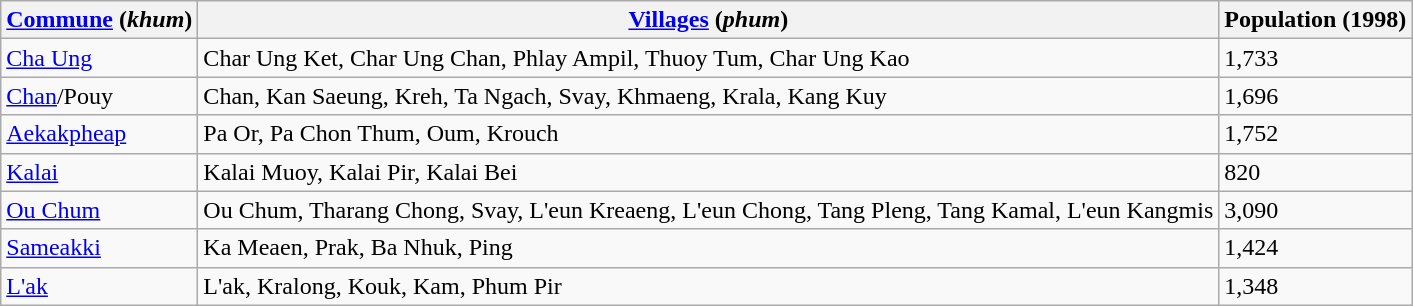<table class="wikitable">
<tr>
<th><a href='#'>Commune</a> (<em>khum</em>)</th>
<th><a href='#'>Villages</a> (<em>phum</em>)</th>
<th>Population (1998)</th>
</tr>
<tr>
<td><a href='#'>Cha Ung</a></td>
<td>Char Ung Ket, Char Ung Chan, Phlay Ampil, Thuoy Tum, Char Ung Kao</td>
<td>1,733</td>
</tr>
<tr>
<td><a href='#'>Chan</a>/Pouy</td>
<td>Chan, Kan Saeung, Kreh, Ta Ngach, Svay, Khmaeng, Krala, Kang Kuy</td>
<td>1,696</td>
</tr>
<tr>
<td><a href='#'>Aekakpheap</a></td>
<td>Pa Or, Pa Chon Thum, Oum, Krouch</td>
<td>1,752</td>
</tr>
<tr>
<td><a href='#'>Kalai</a></td>
<td>Kalai Muoy, Kalai Pir, Kalai Bei</td>
<td>820</td>
</tr>
<tr>
<td><a href='#'>Ou Chum</a></td>
<td>Ou Chum, Tharang Chong, Svay, L'eun Kreaeng, L'eun Chong, Tang Pleng, Tang Kamal, L'eun Kangmis</td>
<td>3,090</td>
</tr>
<tr>
<td><a href='#'>Sameakki</a></td>
<td>Ka Meaen, Prak, Ba Nhuk, Ping</td>
<td>1,424</td>
</tr>
<tr>
<td><a href='#'>L'ak</a></td>
<td>L'ak, Kralong, Kouk, Kam, Phum Pir</td>
<td>1,348</td>
</tr>
</table>
